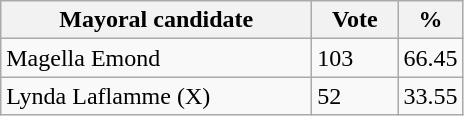<table class="wikitable">
<tr>
<th bgcolor="#DDDDFF" width="200px">Mayoral candidate</th>
<th bgcolor="#DDDDFF" width="50px">Vote</th>
<th bgcolor="#DDDDFF" width="30px">%</th>
</tr>
<tr>
<td>Magella Emond</td>
<td>103</td>
<td>66.45</td>
</tr>
<tr>
<td>Lynda Laflamme (X)</td>
<td>52</td>
<td>33.55</td>
</tr>
</table>
